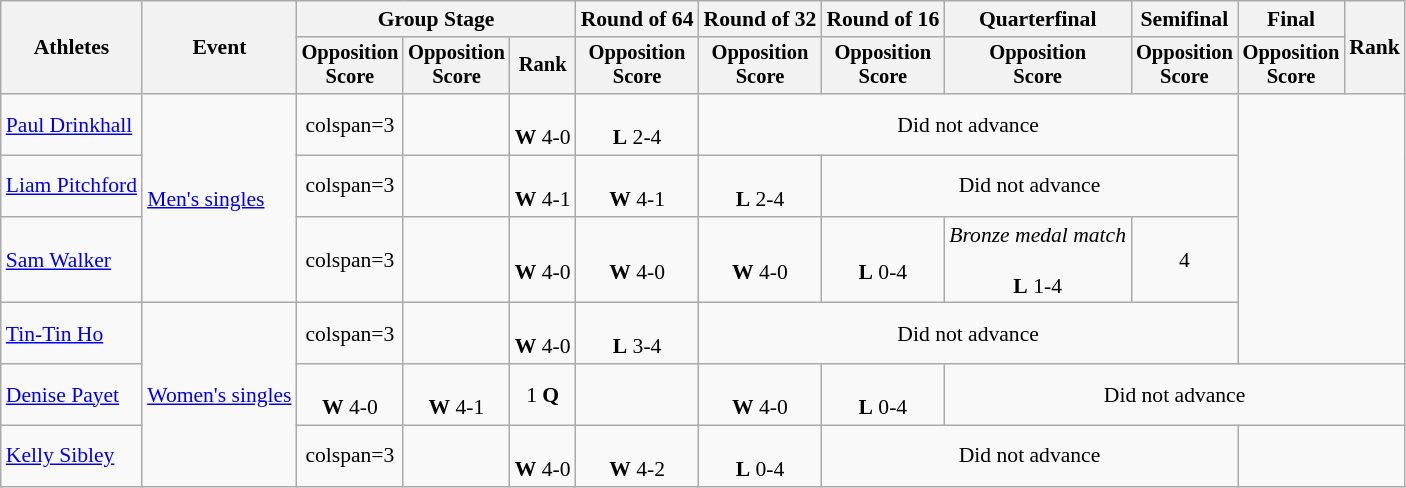<table class="wikitable" style="font-size:90%">
<tr>
<th rowspan=2>Athletes</th>
<th rowspan=2>Event</th>
<th colspan=3>Group Stage</th>
<th>Round of 64</th>
<th>Round of 32</th>
<th>Round of 16</th>
<th>Quarterfinal</th>
<th>Semifinal</th>
<th>Final</th>
<th rowspan=2>Rank</th>
</tr>
<tr style="font-size:95%">
<th>Opposition<br>Score</th>
<th>Opposition<br>Score</th>
<th>Rank</th>
<th>Opposition<br>Score</th>
<th>Opposition<br>Score</th>
<th>Opposition<br>Score</th>
<th>Opposition<br>Score</th>
<th>Opposition<br>Score</th>
<th>Opposition<br>Score</th>
</tr>
<tr align=center>
<td align=left><a href='#'>Paul Drinkhall</a></td>
<td align=left rowspan=3><a href='#'>Men's singles</a></td>
<td>colspan=3 </td>
<td></td>
<td><br><strong>W</strong> 4-0</td>
<td><br><strong>L</strong> 2-4</td>
<td colspan=4>Did not advance</td>
</tr>
<tr align=center>
<td align=left><a href='#'>Liam Pitchford</a></td>
<td>colspan=3 </td>
<td></td>
<td><br><strong>W</strong> 4-1</td>
<td><br><strong>W</strong> 4-1</td>
<td><br><strong>L</strong> 2-4</td>
<td colspan=3>Did not advance</td>
</tr>
<tr align=center>
<td align=left><a href='#'>Sam Walker</a></td>
<td>colspan=3 </td>
<td></td>
<td><br><strong>W</strong> 4-0</td>
<td><br><strong>W</strong> 4-0</td>
<td><br><strong>W</strong> 4-0</td>
<td><br><strong>L</strong> 0-4</td>
<td><em>Bronze medal match</em><br><br><strong>L</strong> 1-4</td>
<td>4</td>
</tr>
<tr align=center>
<td align=left><a href='#'>Tin-Tin Ho</a></td>
<td align=left rowspan=3><a href='#'>Women's singles</a></td>
<td>colspan=3 </td>
<td></td>
<td><br><strong>W</strong> 4-0</td>
<td><br><strong>L</strong> 3-4</td>
<td colspan=4>Did not advance</td>
</tr>
<tr align=center>
<td align=left><a href='#'>Denise Payet</a></td>
<td><br><strong>W</strong> 4-0</td>
<td><br><strong>W</strong> 4-1</td>
<td>1 <strong>Q</strong></td>
<td></td>
<td><br><strong>W</strong> 4-0</td>
<td><br><strong>L</strong> 0-4</td>
<td colspan=4>Did not advance</td>
</tr>
<tr align=center>
<td align=left><a href='#'>Kelly Sibley</a></td>
<td>colspan=3 </td>
<td></td>
<td><br><strong>W</strong> 4-0</td>
<td><br><strong>W</strong> 4-2</td>
<td><br><strong>L</strong> 0-4</td>
<td colspan=3>Did not advance</td>
</tr>
</table>
